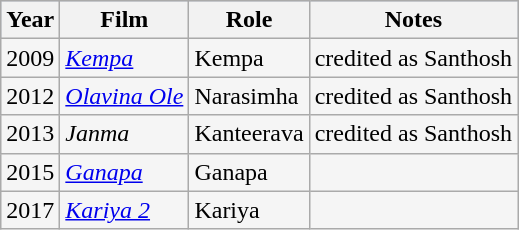<table class="wikitable sortable" style="background:#f5f5f5;">
<tr style="background:#B0C4DE;">
<th>Year</th>
<th>Film</th>
<th>Role</th>
<th>Notes</th>
</tr>
<tr>
<td>2009</td>
<td><em><a href='#'>Kempa</a></em></td>
<td>Kempa</td>
<td>credited as Santhosh</td>
</tr>
<tr>
<td>2012</td>
<td><em><a href='#'>Olavina Ole</a></em></td>
<td>Narasimha</td>
<td>credited as Santhosh</td>
</tr>
<tr>
<td>2013</td>
<td><em>Janma</em></td>
<td>Kanteerava</td>
<td>credited as Santhosh</td>
</tr>
<tr>
<td>2015</td>
<td><em><a href='#'>Ganapa</a></em></td>
<td>Ganapa</td>
<td></td>
</tr>
<tr>
<td>2017</td>
<td><em><a href='#'>Kariya 2</a></em></td>
<td>Kariya</td>
<td></td>
</tr>
</table>
